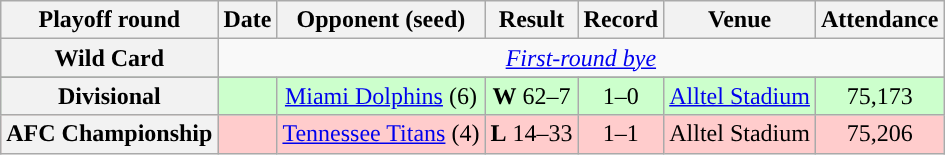<table class="wikitable" style="text-align:center">
<tr>
<th>Playoff round</th>
<th>Date</th>
<th>Opponent (seed)</th>
<th>Result</th>
<th>Record</th>
<th>Venue</th>
<th>Attendance</th>
</tr>
<tr>
<th>Wild Card</th>
<td colspan="6" align="center"><em><a href='#'>First-round bye</a></em></td>
</tr>
<tr>
</tr>
<tr style="background: #cfc;">
<th>Divisional</th>
<td></td>
<td><a href='#'>Miami Dolphins</a> (6)</td>
<td><strong>W</strong> 62–7</td>
<td>1–0</td>
<td><a href='#'>Alltel Stadium</a></td>
<td>75,173</td>
</tr>
<tr style="background: #fcc;">
<th>AFC Championship</th>
<td></td>
<td><a href='#'>Tennessee Titans</a> (4)</td>
<td><strong>L</strong> 14–33</td>
<td>1–1</td>
<td>Alltel Stadium</td>
<td>75,206</td>
</tr>
</table>
